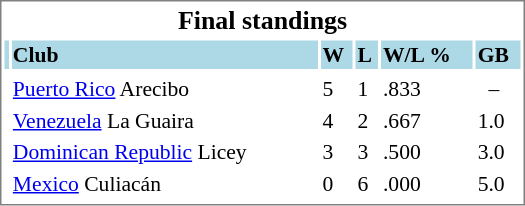<table cellpadding="1" width="350px" style="font-size: 90%; border: 1px solid gray;">
<tr align="center" style="font-size: larger;">
<td colspan=6><strong>Final standings</strong></td>
</tr>
<tr style="background:lightblue;">
<td></td>
<td><strong>Club</strong></td>
<td><strong>W</strong></td>
<td><strong>L</strong></td>
<td><strong>W/L %</strong></td>
<td><strong>GB</strong></td>
</tr>
<tr align="center" style="vertical-align: middle;" style="background:lightblue;">
</tr>
<tr>
<td></td>
<td><a href='#'>Puerto Rico</a> Arecibo</td>
<td>5</td>
<td>1</td>
<td>.833</td>
<td>  –</td>
</tr>
<tr>
<td></td>
<td><a href='#'>Venezuela</a> La Guaira</td>
<td>4</td>
<td>2</td>
<td>.667</td>
<td>1.0</td>
</tr>
<tr>
<td></td>
<td><a href='#'>Dominican Republic</a>  Licey</td>
<td>3</td>
<td>3</td>
<td>.500</td>
<td>3.0</td>
</tr>
<tr>
<td></td>
<td><a href='#'>Mexico</a> Culiacán</td>
<td>0</td>
<td>6</td>
<td>.000</td>
<td>5.0</td>
</tr>
<tr>
</tr>
</table>
